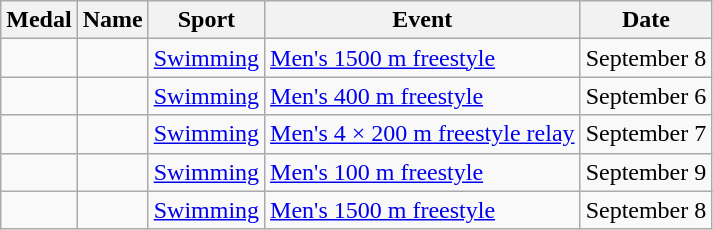<table class="wikitable sortable">
<tr>
<th>Medal</th>
<th>Name</th>
<th>Sport</th>
<th>Event</th>
<th>Date</th>
</tr>
<tr>
<td></td>
<td></td>
<td><a href='#'>Swimming</a></td>
<td><a href='#'>Men's 1500 m freestyle</a></td>
<td>September 8</td>
</tr>
<tr>
<td></td>
<td></td>
<td><a href='#'>Swimming</a></td>
<td><a href='#'>Men's 400 m freestyle</a></td>
<td>September 6</td>
</tr>
<tr>
<td></td>
<td><br></td>
<td><a href='#'>Swimming</a></td>
<td><a href='#'>Men's 4 × 200 m freestyle relay</a></td>
<td>September 7</td>
</tr>
<tr>
<td></td>
<td></td>
<td><a href='#'>Swimming</a></td>
<td><a href='#'>Men's 100 m freestyle</a></td>
<td>September 9</td>
</tr>
<tr>
<td></td>
<td></td>
<td><a href='#'>Swimming</a></td>
<td><a href='#'>Men's 1500 m freestyle</a></td>
<td>September 8</td>
</tr>
</table>
